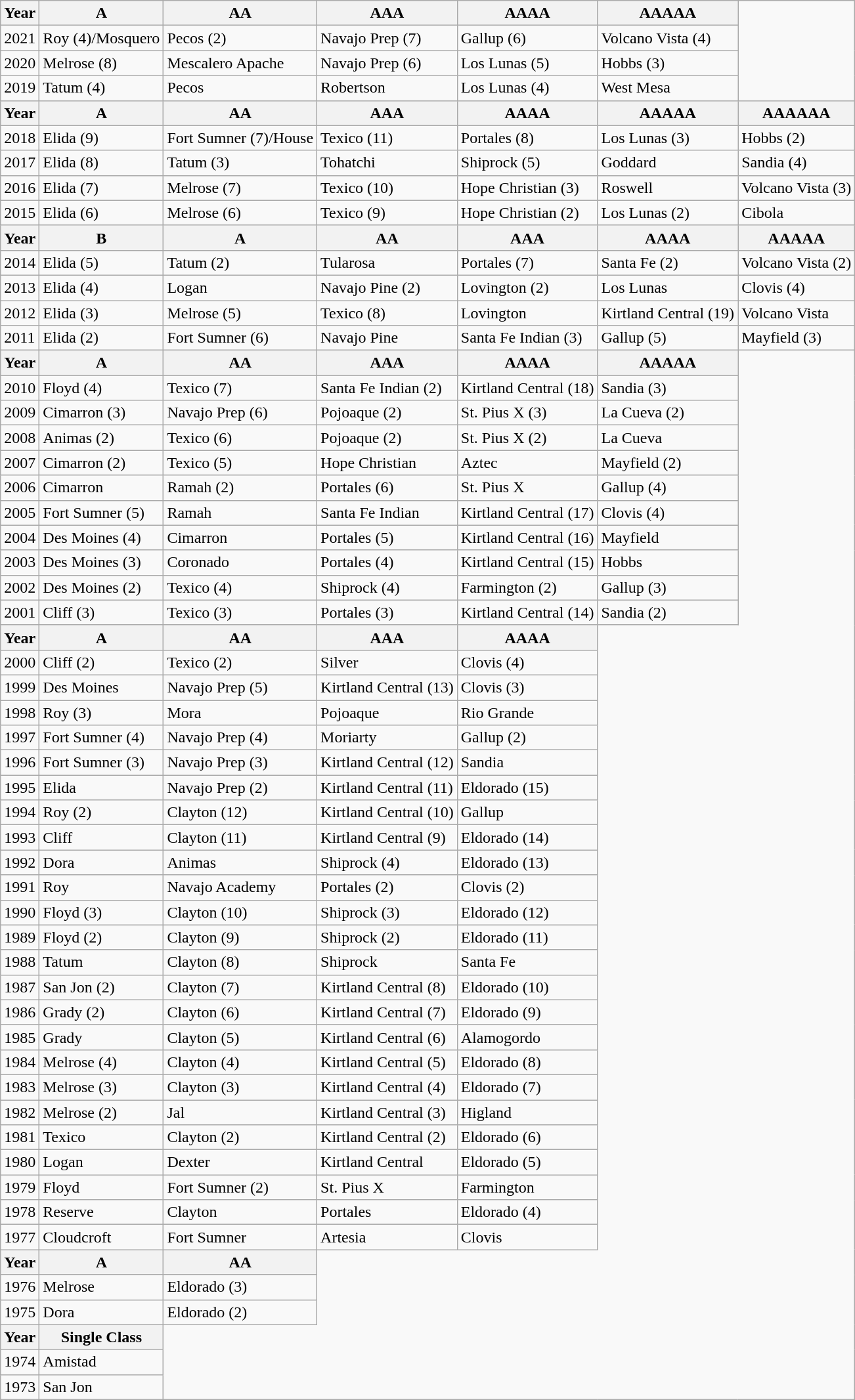<table class="wikitable">
<tr>
<th>Year</th>
<th>A</th>
<th>AA</th>
<th>AAA</th>
<th>AAAA</th>
<th>AAAAA</th>
</tr>
<tr>
<td>2021</td>
<td>Roy (4)/Mosquero</td>
<td>Pecos (2)</td>
<td>Navajo Prep (7)</td>
<td>Gallup (6)</td>
<td>Volcano Vista (4)</td>
</tr>
<tr>
<td>2020</td>
<td>Melrose (8)</td>
<td>Mescalero Apache</td>
<td>Navajo Prep (6)</td>
<td>Los Lunas (5)</td>
<td>Hobbs (3)</td>
</tr>
<tr>
<td>2019</td>
<td>Tatum (4)</td>
<td>Pecos</td>
<td>Robertson</td>
<td>Los Lunas (4)</td>
<td>West Mesa</td>
</tr>
<tr>
<th>Year</th>
<th>A</th>
<th>AA</th>
<th>AAA</th>
<th>AAAA</th>
<th>AAAAA</th>
<th>AAAAAA</th>
</tr>
<tr>
<td>2018</td>
<td>Elida (9)</td>
<td>Fort Sumner (7)/House</td>
<td>Texico (11)</td>
<td>Portales (8)</td>
<td>Los Lunas (3)</td>
<td>Hobbs (2)</td>
</tr>
<tr>
<td>2017</td>
<td>Elida (8)</td>
<td>Tatum  (3)</td>
<td>Tohatchi</td>
<td>Shiprock (5)</td>
<td>Goddard</td>
<td>Sandia (4)</td>
</tr>
<tr>
<td>2016</td>
<td>Elida (7)</td>
<td>Melrose (7)</td>
<td>Texico (10)</td>
<td>Hope Christian (3)</td>
<td>Roswell</td>
<td>Volcano Vista (3)</td>
</tr>
<tr>
<td>2015</td>
<td>Elida (6)</td>
<td>Melrose (6)</td>
<td>Texico (9)</td>
<td>Hope Christian (2)</td>
<td>Los Lunas (2)</td>
<td>Cibola</td>
</tr>
<tr>
<th>Year</th>
<th>B</th>
<th>A</th>
<th>AA</th>
<th>AAA</th>
<th>AAAA</th>
<th>AAAAA</th>
</tr>
<tr>
<td>2014</td>
<td>Elida (5)</td>
<td>Tatum (2)</td>
<td>Tularosa</td>
<td>Portales (7)</td>
<td>Santa Fe (2)</td>
<td>Volcano Vista (2)</td>
</tr>
<tr>
<td>2013</td>
<td>Elida (4)</td>
<td>Logan</td>
<td>Navajo Pine (2)</td>
<td>Lovington (2)</td>
<td>Los Lunas</td>
<td>Clovis (4)</td>
</tr>
<tr>
<td>2012</td>
<td>Elida (3)</td>
<td>Melrose (5)</td>
<td>Texico (8)</td>
<td>Lovington</td>
<td>Kirtland Central (19)</td>
<td>Volcano Vista</td>
</tr>
<tr>
<td>2011</td>
<td>Elida (2)</td>
<td>Fort Sumner (6)</td>
<td>Navajo Pine</td>
<td>Santa Fe Indian (3)</td>
<td>Gallup (5)</td>
<td>Mayfield (3)</td>
</tr>
<tr>
<th>Year</th>
<th>A</th>
<th>AA</th>
<th>AAA</th>
<th>AAAA</th>
<th>AAAAA</th>
</tr>
<tr>
<td>2010</td>
<td>Floyd (4)</td>
<td>Texico (7)</td>
<td>Santa Fe Indian (2)</td>
<td>Kirtland Central (18)</td>
<td>Sandia (3)</td>
</tr>
<tr>
<td>2009</td>
<td>Cimarron (3)</td>
<td>Navajo Prep (6)</td>
<td>Pojoaque (2)</td>
<td>St. Pius X (3)</td>
<td>La Cueva (2)</td>
</tr>
<tr>
<td>2008</td>
<td>Animas (2)</td>
<td>Texico (6)</td>
<td>Pojoaque (2)</td>
<td>St. Pius X (2)</td>
<td>La Cueva</td>
</tr>
<tr>
<td>2007</td>
<td>Cimarron (2)</td>
<td>Texico (5)</td>
<td>Hope Christian</td>
<td>Aztec</td>
<td>Mayfield (2)</td>
</tr>
<tr>
<td>2006</td>
<td>Cimarron</td>
<td>Ramah (2)</td>
<td>Portales (6)</td>
<td>St. Pius X</td>
<td>Gallup (4)</td>
</tr>
<tr>
<td>2005</td>
<td>Fort Sumner (5)</td>
<td>Ramah</td>
<td>Santa Fe Indian</td>
<td>Kirtland Central (17)</td>
<td>Clovis (4)</td>
</tr>
<tr>
<td>2004</td>
<td>Des Moines (4)</td>
<td>Cimarron</td>
<td>Portales (5)</td>
<td>Kirtland Central (16)</td>
<td>Mayfield</td>
</tr>
<tr>
<td>2003</td>
<td>Des Moines (3)</td>
<td>Coronado</td>
<td>Portales (4)</td>
<td>Kirtland Central (15)</td>
<td>Hobbs</td>
</tr>
<tr>
<td>2002</td>
<td>Des Moines (2)</td>
<td>Texico (4)</td>
<td>Shiprock (4)</td>
<td>Farmington (2)</td>
<td>Gallup (3)</td>
</tr>
<tr>
<td>2001</td>
<td>Cliff (3)</td>
<td>Texico (3)</td>
<td>Portales (3)</td>
<td>Kirtland Central (14)</td>
<td>Sandia (2)</td>
</tr>
<tr>
<th>Year</th>
<th>A</th>
<th>AA</th>
<th>AAA</th>
<th>AAAA</th>
</tr>
<tr>
<td>2000</td>
<td>Cliff (2)</td>
<td>Texico (2)</td>
<td>Silver</td>
<td>Clovis (4)</td>
</tr>
<tr>
<td>1999</td>
<td>Des Moines</td>
<td>Navajo Prep (5)</td>
<td>Kirtland Central (13)</td>
<td>Clovis (3)</td>
</tr>
<tr>
<td>1998</td>
<td>Roy (3)</td>
<td>Mora</td>
<td>Pojoaque</td>
<td>Rio Grande</td>
</tr>
<tr>
<td>1997</td>
<td>Fort Sumner (4)</td>
<td>Navajo Prep (4)</td>
<td>Moriarty</td>
<td>Gallup (2)</td>
</tr>
<tr>
<td>1996</td>
<td>Fort Sumner (3)</td>
<td>Navajo Prep (3)</td>
<td>Kirtland Central (12)</td>
<td>Sandia</td>
</tr>
<tr>
<td>1995</td>
<td>Elida</td>
<td>Navajo Prep (2)</td>
<td>Kirtland Central (11)</td>
<td>Eldorado (15)</td>
</tr>
<tr>
<td>1994</td>
<td>Roy (2)</td>
<td>Clayton (12)</td>
<td>Kirtland Central (10)</td>
<td>Gallup</td>
</tr>
<tr>
<td>1993</td>
<td>Cliff</td>
<td>Clayton (11)</td>
<td>Kirtland Central (9)</td>
<td>Eldorado (14)</td>
</tr>
<tr>
<td>1992</td>
<td>Dora</td>
<td>Animas</td>
<td>Shiprock (4)</td>
<td>Eldorado (13)</td>
</tr>
<tr>
<td>1991</td>
<td>Roy</td>
<td>Navajo Academy</td>
<td>Portales (2)</td>
<td>Clovis (2)</td>
</tr>
<tr>
<td>1990</td>
<td>Floyd (3)</td>
<td>Clayton (10)</td>
<td>Shiprock (3)</td>
<td>Eldorado (12)</td>
</tr>
<tr>
<td>1989</td>
<td>Floyd (2)</td>
<td>Clayton (9)</td>
<td>Shiprock (2)</td>
<td>Eldorado (11)</td>
</tr>
<tr>
<td>1988</td>
<td>Tatum</td>
<td>Clayton (8)</td>
<td>Shiprock</td>
<td>Santa Fe</td>
</tr>
<tr>
<td>1987</td>
<td>San Jon (2)</td>
<td>Clayton (7)</td>
<td>Kirtland Central (8)</td>
<td>Eldorado (10)</td>
</tr>
<tr>
<td>1986</td>
<td>Grady (2)</td>
<td>Clayton (6)</td>
<td>Kirtland Central (7)</td>
<td>Eldorado (9)</td>
</tr>
<tr>
<td>1985</td>
<td>Grady</td>
<td>Clayton (5)</td>
<td>Kirtland Central (6)</td>
<td>Alamogordo</td>
</tr>
<tr>
<td>1984</td>
<td>Melrose (4)</td>
<td>Clayton (4)</td>
<td>Kirtland Central (5)</td>
<td>Eldorado (8)</td>
</tr>
<tr>
<td>1983</td>
<td>Melrose (3)</td>
<td>Clayton (3)</td>
<td>Kirtland Central (4)</td>
<td>Eldorado (7)</td>
</tr>
<tr>
<td>1982</td>
<td>Melrose (2)</td>
<td>Jal</td>
<td>Kirtland Central (3)</td>
<td>Higland</td>
</tr>
<tr>
<td>1981</td>
<td>Texico</td>
<td>Clayton (2)</td>
<td>Kirtland Central (2)</td>
<td>Eldorado (6)</td>
</tr>
<tr>
<td>1980</td>
<td>Logan</td>
<td>Dexter</td>
<td>Kirtland Central</td>
<td>Eldorado (5)</td>
</tr>
<tr>
<td>1979</td>
<td>Floyd</td>
<td>Fort Sumner (2)</td>
<td>St. Pius X</td>
<td>Farmington</td>
</tr>
<tr>
<td>1978</td>
<td>Reserve</td>
<td>Clayton</td>
<td>Portales</td>
<td>Eldorado (4)</td>
</tr>
<tr>
<td>1977</td>
<td>Cloudcroft</td>
<td>Fort Sumner</td>
<td>Artesia</td>
<td>Clovis</td>
</tr>
<tr>
<th>Year</th>
<th>A</th>
<th>AA</th>
</tr>
<tr>
<td>1976</td>
<td>Melrose</td>
<td>Eldorado (3)</td>
</tr>
<tr>
<td>1975</td>
<td>Dora</td>
<td>Eldorado (2)</td>
</tr>
<tr>
<th>Year</th>
<th>Single Class</th>
</tr>
<tr>
<td>1974</td>
<td>Amistad</td>
</tr>
<tr>
<td>1973</td>
<td>San Jon</td>
</tr>
</table>
